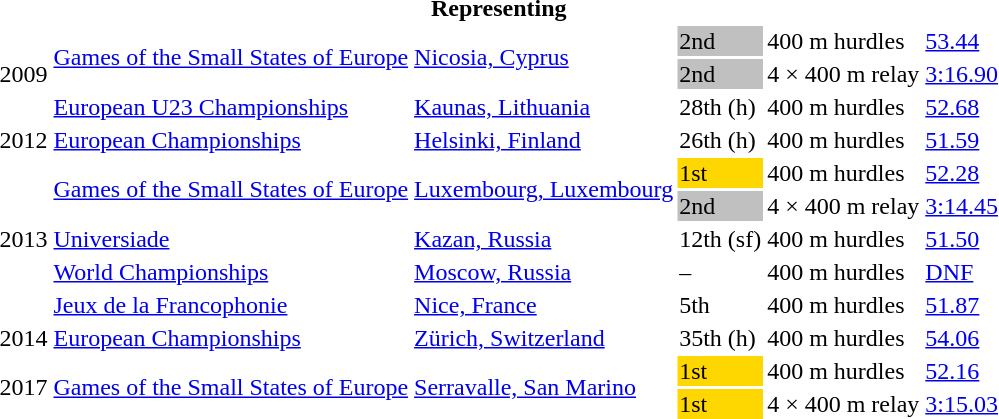<table>
<tr>
<th colspan="6">Representing </th>
</tr>
<tr>
<td rowspan=3>2009</td>
<td rowspan=2><a href='#'>Games of the Small States of Europe</a></td>
<td rowspan=2><a href='#'>Nicosia, Cyprus</a></td>
<td bgcolor=silver>2nd</td>
<td>400 m hurdles</td>
<td><a href='#'>53.44</a></td>
</tr>
<tr>
<td bgcolor=silver>2nd</td>
<td>4 × 400 m relay</td>
<td><a href='#'>3:16.90</a></td>
</tr>
<tr>
<td><a href='#'>European U23 Championships</a></td>
<td><a href='#'>Kaunas, Lithuania</a></td>
<td>28th (h)</td>
<td>400 m hurdles</td>
<td><a href='#'>52.68</a></td>
</tr>
<tr>
<td>2012</td>
<td><a href='#'>European Championships</a></td>
<td><a href='#'>Helsinki, Finland</a></td>
<td>26th (h)</td>
<td>400 m hurdles</td>
<td><a href='#'>51.59</a></td>
</tr>
<tr>
<td rowspan=5>2013</td>
<td rowspan=2><a href='#'>Games of the Small States of Europe</a></td>
<td rowspan=2><a href='#'>Luxembourg, Luxembourg</a></td>
<td bgcolor=gold>1st</td>
<td>400 m hurdles</td>
<td><a href='#'>52.28</a></td>
</tr>
<tr>
<td bgcolor=silver>2nd</td>
<td>4 × 400 m relay</td>
<td><a href='#'>3:14.45</a></td>
</tr>
<tr>
<td><a href='#'>Universiade</a></td>
<td><a href='#'>Kazan, Russia</a></td>
<td>12th (sf)</td>
<td>400 m hurdles</td>
<td><a href='#'>51.50</a></td>
</tr>
<tr>
<td><a href='#'>World Championships</a></td>
<td><a href='#'>Moscow, Russia</a></td>
<td>–</td>
<td>400 m hurdles</td>
<td><a href='#'>DNF</a></td>
</tr>
<tr>
<td><a href='#'>Jeux de la Francophonie</a></td>
<td><a href='#'>Nice, France</a></td>
<td>5th</td>
<td>400 m hurdles</td>
<td><a href='#'>51.87</a></td>
</tr>
<tr>
<td>2014</td>
<td><a href='#'>European Championships</a></td>
<td><a href='#'>Zürich, Switzerland</a></td>
<td>35th (h)</td>
<td>400 m hurdles</td>
<td><a href='#'>54.06</a></td>
</tr>
<tr>
<td rowspan=2>2017</td>
<td rowspan=2><a href='#'>Games of the Small States of Europe</a></td>
<td rowspan=2><a href='#'>Serravalle, San Marino</a></td>
<td bgcolor=gold>1st</td>
<td>400 m hurdles</td>
<td><a href='#'>52.16</a></td>
</tr>
<tr>
<td bgcolor=gold>1st</td>
<td>4 × 400 m relay</td>
<td><a href='#'>3:15.03</a></td>
</tr>
</table>
